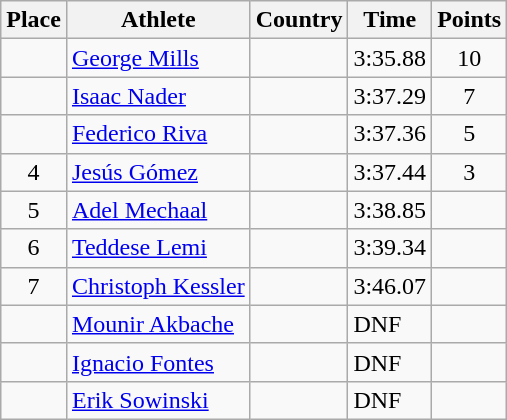<table class="wikitable">
<tr>
<th>Place</th>
<th>Athlete</th>
<th>Country</th>
<th>Time</th>
<th>Points</th>
</tr>
<tr>
<td align=center></td>
<td><a href='#'>George Mills</a></td>
<td></td>
<td>3:35.88</td>
<td align=center>10</td>
</tr>
<tr>
<td align=center></td>
<td><a href='#'>Isaac Nader</a></td>
<td></td>
<td>3:37.29</td>
<td align=center>7</td>
</tr>
<tr>
<td align=center></td>
<td><a href='#'>Federico Riva</a></td>
<td></td>
<td>3:37.36</td>
<td align=center>5</td>
</tr>
<tr>
<td align=center>4</td>
<td><a href='#'>Jesús Gómez</a></td>
<td></td>
<td>3:37.44</td>
<td align=center>3</td>
</tr>
<tr>
<td align=center>5</td>
<td><a href='#'>Adel Mechaal</a></td>
<td></td>
<td>3:38.85</td>
<td align=center></td>
</tr>
<tr>
<td align=center>6</td>
<td><a href='#'>Teddese Lemi</a></td>
<td></td>
<td>3:39.34</td>
<td align=center></td>
</tr>
<tr>
<td align=center>7</td>
<td><a href='#'>Christoph Kessler</a></td>
<td></td>
<td>3:46.07</td>
<td align=center></td>
</tr>
<tr>
<td align=center></td>
<td><a href='#'>Mounir Akbache</a></td>
<td></td>
<td>DNF</td>
<td align=center></td>
</tr>
<tr>
<td align=center></td>
<td><a href='#'>Ignacio Fontes</a></td>
<td></td>
<td>DNF</td>
<td align=center></td>
</tr>
<tr>
<td align=center></td>
<td><a href='#'>Erik Sowinski</a></td>
<td></td>
<td>DNF</td>
<td align=center></td>
</tr>
</table>
